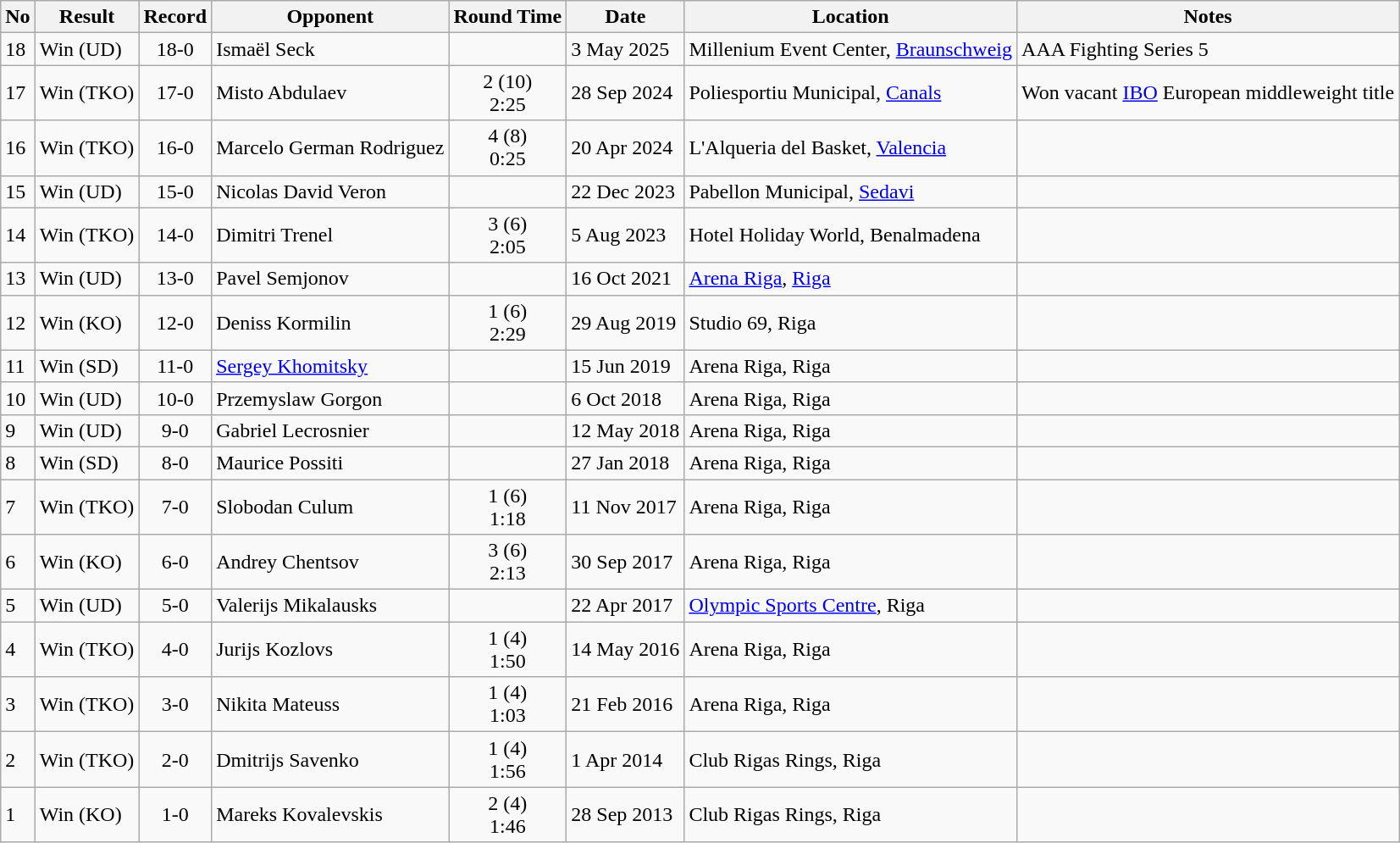<table class="wikitable">
<tr>
<th>No</th>
<th>Result</th>
<th>Record</th>
<th>Opponent</th>
<th>Round Time</th>
<th>Date</th>
<th>Location</th>
<th>Notes</th>
</tr>
<tr>
<td>18</td>
<td>Win (UD)</td>
<td style="color:black; vertical-align:middle; text-align:center;" class="table-yes2">18-0</td>
<td>Ismaël Seck</td>
<td style="color:black; vertical-align:middle; text-align:center;" class="table-yes2"></td>
<td>3 May 2025</td>
<td>Millenium Event Center, <a href='#'>Braunschweig</a></td>
<td>AAA Fighting Series 5</td>
</tr>
<tr>
<td>17</td>
<td>Win (TKO)</td>
<td style="color:black; vertical-align:middle; text-align:center;" class="table-yes2">17-0</td>
<td>Misto Abdulaev</td>
<td style="color:black; vertical-align:middle; text-align:center;" class="table-yes2">2 (10)<br>2:25</td>
<td>28 Sep 2024</td>
<td>Poliesportiu Municipal, <a href='#'>Canals</a></td>
<td>Won vacant <a href='#'>IBO</a> European middleweight title</td>
</tr>
<tr>
<td>16</td>
<td>Win (TKO)</td>
<td style="color:black; vertical-align:middle; text-align:center;" class="table-yes2">16-0</td>
<td>Marcelo German Rodriguez</td>
<td style="color:black; vertical-align:middle; text-align:center;" class="table-yes2">4 (8)<br>0:25</td>
<td>20 Apr 2024</td>
<td>L'Alqueria del Basket, <a href='#'>Valencia</a></td>
<td></td>
</tr>
<tr>
<td>15</td>
<td>Win (UD)</td>
<td style="color:black; vertical-align:middle; text-align:center;" class="table-yes2">15-0</td>
<td>Nicolas David Veron</td>
<td></td>
<td>22 Dec 2023</td>
<td>Pabellon Municipal, <a href='#'>Sedavi</a></td>
<td></td>
</tr>
<tr>
<td>14</td>
<td>Win (TKO)</td>
<td style="color:black; vertical-align:middle; text-align:center;" class="table-yes2">14-0</td>
<td>Dimitri Trenel</td>
<td style="color:black; vertical-align:middle; text-align:center;" class="table-yes2">3 (6)<br>2:05</td>
<td>5 Aug 2023</td>
<td>Hotel Holiday World, Benalmadena</td>
<td></td>
</tr>
<tr>
<td>13</td>
<td>Win (UD)</td>
<td style="color:black; vertical-align:middle; text-align:center;" class="table-yes2">13-0</td>
<td>Pavel Semjonov</td>
<td></td>
<td>16 Oct 2021</td>
<td><a href='#'>Arena Riga</a>, <a href='#'>Riga</a></td>
<td></td>
</tr>
<tr>
<td>12</td>
<td>Win (KO)</td>
<td style="color:black; vertical-align:middle; text-align:center;" class="table-yes2">12-0</td>
<td>Deniss Kormilin</td>
<td style="color:black; vertical-align:middle; text-align:center;" class="table-yes2">1 (6)<br>2:29</td>
<td>29 Aug 2019</td>
<td>Studio 69, Riga</td>
<td></td>
</tr>
<tr>
<td>11</td>
<td>Win (SD)</td>
<td style="color:black; vertical-align:middle; text-align:center;" class="table-yes2">11-0</td>
<td><a href='#'>Sergey Khomitsky</a></td>
<td></td>
<td>15 Jun 2019</td>
<td>Arena Riga, Riga</td>
<td></td>
</tr>
<tr>
<td>10</td>
<td>Win (UD)</td>
<td style="color:black; vertical-align:middle; text-align:center;" class="table-yes2">10-0</td>
<td>Przemyslaw Gorgon</td>
<td></td>
<td>6 Oct 2018</td>
<td>Arena Riga, Riga</td>
<td></td>
</tr>
<tr>
<td>9</td>
<td>Win (UD)</td>
<td style="color:black; vertical-align:middle; text-align:center;" class="table-yes2">9-0</td>
<td>Gabriel Lecrosnier</td>
<td></td>
<td>12 May 2018</td>
<td>Arena Riga, Riga</td>
<td></td>
</tr>
<tr>
<td>8</td>
<td>Win (SD)</td>
<td style="color:black; vertical-align:middle; text-align:center;" class="table-yes2">8-0</td>
<td>Maurice Possiti</td>
<td></td>
<td>27 Jan 2018</td>
<td>Arena Riga, Riga</td>
<td></td>
</tr>
<tr>
<td>7</td>
<td>Win (TKO)</td>
<td style="color:black; vertical-align:middle; text-align:center;" class="table-yes2">7-0</td>
<td>Slobodan Culum</td>
<td style="color:black; vertical-align:middle; text-align:center;" class="table-yes2">1 (6)<br>1:18</td>
<td>11 Nov 2017</td>
<td>Arena Riga, Riga</td>
<td></td>
</tr>
<tr>
<td>6</td>
<td>Win (KO)</td>
<td style="color:black; vertical-align:middle; text-align:center;" class="table-yes2">6-0</td>
<td>Andrey Chentsov</td>
<td style="color:black; vertical-align:middle; text-align:center;" class="table-yes2">3 (6)<br>2:13</td>
<td>30 Sep 2017</td>
<td>Arena Riga, Riga</td>
<td></td>
</tr>
<tr>
<td>5</td>
<td>Win (UD)</td>
<td style="color:black; vertical-align:middle; text-align:center;" class="table-yes2">5-0</td>
<td>Valerijs Mikalausks</td>
<td></td>
<td>22 Apr 2017</td>
<td><a href='#'>Olympic Sports Centre</a>, Riga</td>
</tr>
<tr>
<td>4</td>
<td>Win (TKO)</td>
<td style="color:black; vertical-align:middle; text-align:center;" class="table-yes2">4-0</td>
<td>Jurijs Kozlovs</td>
<td style="color:black; vertical-align:middle; text-align:center;" class="table-yes2">1 (4)<br>1:50</td>
<td>14 May 2016</td>
<td>Arena Riga, Riga</td>
<td></td>
</tr>
<tr>
<td>3</td>
<td>Win (TKO)</td>
<td style="color:black; vertical-align:middle; text-align:center;" class="table-yes2">3-0</td>
<td>Nikita Mateuss</td>
<td style="color:black; vertical-align:middle; text-align:center;" class="table-yes2">1 (4)<br>1:03</td>
<td>21 Feb 2016</td>
<td>Arena Riga, Riga</td>
<td></td>
</tr>
<tr>
<td>2</td>
<td>Win (TKO)</td>
<td style="color:black; vertical-align:middle; text-align:center;" class="table-yes2">2-0</td>
<td>Dmitrijs Savenko</td>
<td style="color:black; vertical-align:middle; text-align:center;" class="table-yes2">1 (4)<br>1:56</td>
<td>1 Apr 2014</td>
<td>Club Rigas Rings, Riga</td>
<td></td>
</tr>
<tr>
<td>1</td>
<td>Win (KO)</td>
<td style="color:black; vertical-align:middle; text-align:center;" class="table-yes2">1-0</td>
<td>Mareks Kovalevskis</td>
<td style="color:black; vertical-align:middle; text-align:center;" class="table-yes2">2 (4)<br>1:46</td>
<td>28 Sep 2013</td>
<td>Club Rigas Rings, Riga</td>
<td></td>
</tr>
</table>
